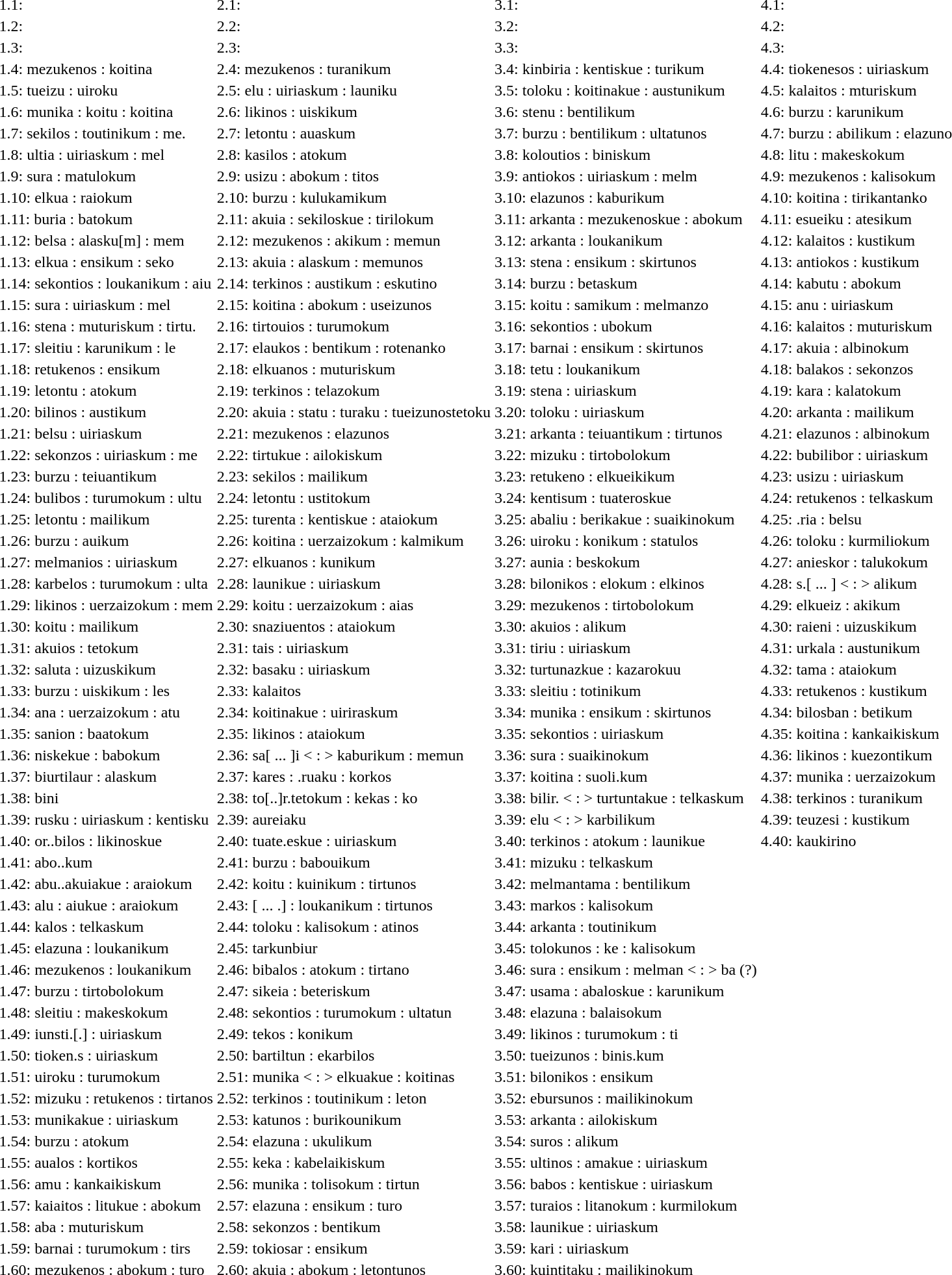<table>
<tr>
<td>1.1: </td>
<td>2.1: </td>
<td>3.1: </td>
<td>4.1: </td>
</tr>
<tr>
<td>1.2: </td>
<td>2.2: </td>
<td>3.2: </td>
<td>4.2: </td>
</tr>
<tr>
<td>1.3: </td>
<td>2.3: </td>
<td>3.3: </td>
<td>4.3: </td>
</tr>
<tr>
<td>1.4: mezukenos : koitina</td>
<td>2.4: mezukenos : turanikum</td>
<td>3.4: kinbiria : kentiskue : turikum</td>
<td>4.4: tiokenesos : uiriaskum</td>
</tr>
<tr>
<td>1.5: tueizu : uiroku</td>
<td>2.5: elu : uiriaskum : launiku<e></td>
<td>3.5: toloku : koitinakue : austunikum</td>
<td>4.5: kalaitos : mturiskum</td>
</tr>
<tr>
<td>1.6: munika : koitu : koitina</td>
<td>2.6: likinos : uiskikum</td>
<td>3.6: stenu : bentilikum</td>
<td>4.6: burzu : karunikum</td>
</tr>
<tr>
<td>1.7: sekilos : toutinikum : me.</td>
<td>2.7: letontu : auaskum</td>
<td>3.7: burzu : bentilikum : ultatunos</td>
<td>4.7: burzu : abilikum : elazuno</td>
</tr>
<tr>
<td>1.8: ultia : uiriaskum : mel</td>
<td>2.8: kasilos : atokum</td>
<td>3.8: koloutios : biniskum</td>
<td>4.8: litu : makeskokum</td>
</tr>
<tr>
<td>1.9: sura : matulokum</td>
<td>2.9: usizu : abokum : titos</td>
<td>3.9: antiokos : uiriaskum : melm</td>
<td>4.9: mezukenos : kalisokum</td>
</tr>
<tr>
<td>1.10: elkua : raiokum</td>
<td>2.10: burzu : kulukamikum</td>
<td>3.10: elazunos : kaburikum</td>
<td>4.10: koitina : tirikantanko</td>
</tr>
<tr>
<td>1.11: buria : batokum</td>
<td>2.11: akuia : sekiloskue : tirilokum</td>
<td>3.11: arkanta : mezukenoskue : abokum</td>
<td>4.11: esueiku : atesikum</td>
</tr>
<tr>
<td>1.12: belsa : alasku[m] : mem</td>
<td>2.12: mezukenos : akikum : memun</td>
<td>3.12: arkanta : loukanikum</td>
<td>4.12: kalaitos : kustikum</td>
</tr>
<tr>
<td>1.13: elkua : ensikum : seko</td>
<td>2.13: akuia : alaskum : memunos</td>
<td>3.13: stena : ensikum : skirtunos</td>
<td>4.13: antiokos : kustikum</td>
</tr>
<tr>
<td>1.14: sekontios : loukanikum : aiu</td>
<td>2.14: terkinos : austikum : eskutino</td>
<td>3.14: burzu : betaskum</td>
<td>4.14: kabutu : abokum</td>
</tr>
<tr>
<td>1.15: sura : uiriaskum : mel</td>
<td>2.15: koitina : abokum : useizunos</td>
<td>3.15: koitu : samikum : melmanzo</td>
<td>4.15: anu : uiriaskum</td>
</tr>
<tr>
<td>1.16: stena : muturiskum : tirtu.</td>
<td>2.16: tirtouios : turumokum</td>
<td>3.16: sekontios : ubokum</td>
<td>4.16: kalaitos : muturiskum</td>
</tr>
<tr>
<td>1.17: sleitiu : karunikum : le</td>
<td>2.17: elaukos : bentikum : rotenanko</td>
<td>3.17: barnai : ensikum : skirtunos</td>
<td>4.17: akuia : albinokum</td>
</tr>
<tr>
<td>1.18: retukenos : ensikum</td>
<td>2.18: elkuanos : muturiskum</td>
<td>3.18: tetu : loukanikum</td>
<td>4.18: balakos : sekonzos</td>
</tr>
<tr>
<td>1.19: letontu : atokum</td>
<td>2.19: terkinos : telazokum</td>
<td>3.19: stena : uiriaskum</td>
<td>4.19: kara : kalatokum</td>
</tr>
<tr>
<td>1.20: bilinos : austikum</td>
<td>2.20: akuia : statu : turaku : tueizunostetoku<m></td>
<td>3.20: toloku : uiriaskum</td>
<td>4.20: arkanta : mailikum</td>
</tr>
<tr>
<td>1.21: belsu : uiriaskum</td>
<td>2.21: mezukenos : elazunos</td>
<td>3.21: arkanta : teiuantikum : tirtunos</td>
<td>4.21: elazunos : albinokum</td>
</tr>
<tr>
<td>1.22: sekonzos : uiriaskum : me</td>
<td>2.22: tirtukue : ailokiskum</td>
<td>3.22: mizuku : tirtobolokum</td>
<td>4.22: bubilibor : uiriaskum</td>
</tr>
<tr>
<td>1.23: burzu : teiuantikum</td>
<td>2.23: sekilos : mailikum</td>
<td>3.23: retukeno : elkueikikum</td>
<td>4.23: usizu : uiriaskum</td>
</tr>
<tr>
<td>1.24: bulibos : turumokum : ultu</td>
<td>2.24: letontu : ustitokum</td>
<td>3.24: kentisum : tuateroskue</td>
<td>4.24: retukenos : telkaskum</td>
</tr>
<tr>
<td>1.25: letontu : mailikum</td>
<td>2.25: turenta : kentiskue : ataiokum</td>
<td>3.25: abaliu : berikakue : suaikinokum</td>
<td>4.25: .ria : belsu</td>
</tr>
<tr>
<td>1.26: burzu : auikum</td>
<td>2.26: koitina : uerzaizokum : kalmikum</td>
<td>3.26: uiroku : konikum : statulos</td>
<td>4.26: toloku : kurmiliokum</td>
</tr>
<tr>
<td>1.27: melmanios : uiriaskum</td>
<td>2.27: elkuanos : kunikum</td>
<td>3.27: aunia : beskokum</td>
<td>4.27: anieskor : talukokum</td>
</tr>
<tr>
<td>1.28: karbelos : turumokum : ulta</td>
<td>2.28: launikue : uiriaskum</td>
<td>3.28: bilonikos : elokum : elkinos</td>
<td>4.28: s.[ ... ] < : > alikum</td>
</tr>
<tr>
<td>1.29: likinos : uerzaizokum : mem</td>
<td>2.29: koitu : uerzaizokum : aias</td>
<td>3.29: mezukenos : tirtobolokum</td>
<td>4.29: elkueiz  : akikum</td>
</tr>
<tr>
<td>1.30: koitu : mailikum</td>
<td>2.30: snaziuentos : ataiokum</td>
<td>3.30: akuios : alikum</td>
<td>4.30: raieni : uizuskikum</td>
</tr>
<tr>
<td>1.31: akuios : tetokum</td>
<td>2.31: tais : uiriaskum</td>
<td>3.31: tiriu : uiriaskum</td>
<td>4.31: urkala : austunikum</td>
</tr>
<tr>
<td>1.32: saluta : uizuskikum</td>
<td>2.32: basaku : uiriaskum</td>
<td>3.32: turtunazkue : kazarokuu</td>
<td>4.32: tama : ataiokum</td>
</tr>
<tr>
<td>1.33: burzu : uiskikum : les</td>
<td>2.33: kalaitos</td>
<td>3.33: sleitiu : totinikum</td>
<td>4.33: retukenos : kustikum</td>
</tr>
<tr>
<td>1.34: ana : uerzaizokum : atu</td>
<td>2.34: koitinakue : uiriraskum</td>
<td>3.34: munika : ensikum : skirtunos</td>
<td>4.34: bilosban : betikum</td>
</tr>
<tr>
<td>1.35: sanion : baatokum</td>
<td>2.35: likinos : ataiokum</td>
<td>3.35: sekontios : uiriaskum</td>
<td>4.35: koitina : kankaikiskum</td>
</tr>
<tr>
<td>1.36: niskekue : babokum</td>
<td>2.36: sa[ ... ]i < : > kaburikum : memun</td>
<td>3.36: sura : suaikinokum</td>
<td>4.36: likinos : kuezontikum</td>
</tr>
<tr>
<td>1.37: biurtilaur : alaskum</td>
<td>2.37: kares : .ruaku : korkos</td>
<td>3.37: koitina : suoli.kum</td>
<td>4.37: munika : uerzaizokum</td>
</tr>
<tr>
<td>1.38: bini</td>
<td>2.38: to[..]r.tetokum : kekas : ko</td>
<td>3.38: bilir. < : > turtuntakue : telkaskum</td>
<td>4.38: terkinos : turanikum</td>
</tr>
<tr>
<td>1.39: rusku : uiriaskum : kentisku<e></td>
<td>2.39: aureiaku</td>
<td>3.39: elu < : > karbilikum</td>
<td>4.39: teuzesi : kustikum</td>
</tr>
<tr>
<td>1.40: or..bilos : likinoskue</td>
<td>2.40: tuate.eskue : uiriaskum</td>
<td>3.40: terkinos : atokum : launikue</td>
<td>4.40: kaukirino</td>
</tr>
<tr>
<td>1.41: abo..kum</td>
<td>2.41: burzu : babouikum</td>
<td>3.41: mizuku : telkaskum</td>
</tr>
<tr>
<td>1.42: abu..akuiakue : araiokum</td>
<td>2.42: koitu : kuinikum : tirtunos</td>
<td>3.42: melmantama : bentilikum</td>
</tr>
<tr>
<td>1.43: alu : aiukue : araiokum</td>
<td>2.43: [ ... .] : loukanikum : tirtunos</td>
<td>3.43: markos : kalisokum</td>
</tr>
<tr>
<td>1.44: kalos : telkaskum</td>
<td>2.44: toloku : kalisokum : atinos</td>
<td>3.44: arkanta : toutinikum</td>
</tr>
<tr>
<td>1.45: elazuna : loukanikum</td>
<td>2.45: tarkunbiur</td>
<td>3.45: tolokunos : ke : kalisokum</td>
</tr>
<tr>
<td>1.46: mezukenos : loukanikum</td>
<td>2.46: bibalos : atokum : tirtano</td>
<td>3.46: sura : ensikum : melman < : > ba (?)</td>
</tr>
<tr>
<td>1.47: burzu : tirtobolokum</td>
<td>2.47: sikeia : beteriskum</td>
<td>3.47: usama : abaloskue : karunikum</td>
</tr>
<tr>
<td>1.48: sleitiu : makeskokum</td>
<td>2.48: sekontios : turumokum : ultatun</td>
<td>3.48: elazuna : balaisokum</td>
</tr>
<tr>
<td>1.49: iunsti.[.] : uiriaskum</td>
<td>2.49: tekos : konikum</td>
<td>3.49: likinos : turumokum : ti</td>
</tr>
<tr>
<td>1.50: tioken.s : uiriaskum</td>
<td>2.50: bartiltun : ekarbilos</td>
<td>3.50: tueizunos : binis.kum</td>
</tr>
<tr>
<td>1.51: uiroku : turumokum</td>
<td>2.51: munika < : > elkuakue : koitinas</td>
<td>3.51: bilonikos : ensikum</td>
</tr>
<tr>
<td>1.52: mizuku : retukenos : tirtanos</td>
<td>2.52: terkinos : toutinikum : leton</td>
<td>3.52: ebursunos : mailikinokum</td>
</tr>
<tr>
<td>1.53: munikakue : uiriaskum</td>
<td>2.53: katunos : burikounikum</td>
<td>3.53: arkanta : ailokiskum</td>
</tr>
<tr>
<td>1.54: burzu : atokum</td>
<td>2.54: elazuna : ukulikum</td>
<td>3.54: suros : alikum</td>
</tr>
<tr>
<td>1.55: aualos : kortikos</td>
<td>2.55: keka : kabelaikiskum</td>
<td>3.55: ultinos : amakue : uiriaskum</td>
</tr>
<tr>
<td>1.56: amu : kankaikiskum</td>
<td>2.56: munika : tolisokum : tirtun</td>
<td>3.56: babos : kentiskue : uiriaskum</td>
</tr>
<tr>
<td>1.57: kaiaitos : litukue : abokum</td>
<td>2.57: elazuna : ensikum : turo</td>
<td>3.57: turaios : litanokum : kurmilokum</td>
</tr>
<tr>
<td>1.58: aba : muturiskum</td>
<td>2.58: sekonzos : bentikum</td>
<td>3.58: launikue : uiriaskum</td>
</tr>
<tr>
<td>1.59: barnai : turumokum : tirs</td>
<td>2.59: tokiosar : ensikum</td>
<td>3.59: kari : uiriaskum</td>
</tr>
<tr>
<td>1.60: mezukenos : abokum : turo</td>
<td>2.60: akuia : abokum : letontunos</td>
<td>3.60: kuintitaku : mailikinokum</td>
</tr>
<tr>
</tr>
</table>
